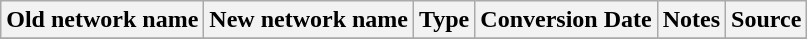<table class="wikitable">
<tr>
<th>Old network name</th>
<th>New network name</th>
<th>Type</th>
<th>Conversion Date</th>
<th>Notes</th>
<th>Source</th>
</tr>
<tr>
</tr>
</table>
